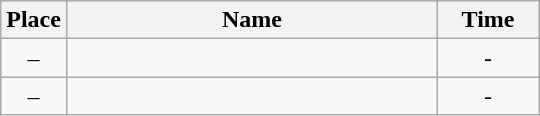<table class=wikitable style="text-align:center">
<tr>
<th width=20>Place</th>
<th width=240>Name</th>
<th width=60>Time</th>
</tr>
<tr>
<td>–</td>
<td align=left></td>
<td>-</td>
</tr>
<tr>
<td>–</td>
<td align=left></td>
<td>-</td>
</tr>
</table>
